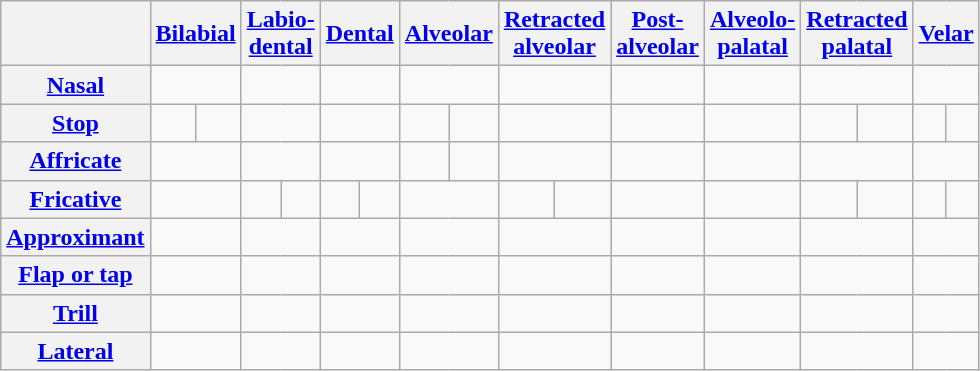<table class="wikitable" style="text-align: center;">
<tr>
<th></th>
<th colspan="2"><a href='#'>Bilabial</a></th>
<th colspan="2"><a href='#'>Labio-<br>dental</a></th>
<th colspan="2"><a href='#'>Dental</a></th>
<th colspan="2"><a href='#'>Alveolar</a></th>
<th colspan="2"><a href='#'>Retracted<br>alveolar</a></th>
<th colspan="2"><a href='#'>Post-<br>alveolar</a></th>
<th colspan="2"><a href='#'>Alveolo-<br>palatal</a></th>
<th colspan="2"><a href='#'>Retracted<br>palatal</a></th>
<th colspan="2"><a href='#'>Velar</a></th>
</tr>
<tr>
<th><a href='#'>Nasal</a></th>
<td style="border-right: 0;"></td>
<td style="border-left: 0;"></td>
<td style="border-right: 0;"></td>
<td style="border-left: 0;"></td>
<td style="border-right: 0;"></td>
<td style="border-left: 0;"></td>
<td style="border-right: 0;"></td>
<td style="border-left: 0;"></td>
<td style="border-right: 0;"></td>
<td style="border-left: 0;"></td>
<td style="border-right: 0;"></td>
<td style="border-left: 0;"></td>
<td style="border-right: 0;"></td>
<td style="border-left: 0;"></td>
<td style="border-right: 0;"></td>
<td style="border-left: 0;"></td>
<td style="border-right: 0;"></td>
<td style="border-left: 0;"></td>
</tr>
<tr>
<th><a href='#'>Stop</a></th>
<td></td>
<td></td>
<td colspan="2"></td>
<td colspan="2"></td>
<td></td>
<td></td>
<td colspan="2"></td>
<td colspan="2"></td>
<td colspan="2"></td>
<td></td>
<td></td>
<td></td>
<td></td>
</tr>
<tr>
<th><a href='#'>Affricate</a></th>
<td colspan="2"></td>
<td colspan="2"></td>
<td colspan="2"></td>
<td></td>
<td></td>
<td colspan="2"></td>
<td colspan="2"></td>
<td colspan="2"></td>
<td colspan="2"></td>
<td colspan="2"></td>
</tr>
<tr>
<th><a href='#'>Fricative</a></th>
<td colspan="2"></td>
<td></td>
<td></td>
<td></td>
<td></td>
<td colspan="2"></td>
<td></td>
<td></td>
<td colspan="2"></td>
<td colspan="2"></td>
<td></td>
<td></td>
<td></td>
<td></td>
</tr>
<tr>
<th><a href='#'>Approximant</a></th>
<td colspan="2"></td>
<td colspan="2"></td>
<td colspan="2"></td>
<td colspan="2"></td>
<td style="border-right: 0;"></td>
<td style="border-left: 0;"></td>
<td colspan="2"></td>
<td colspan="2"></td>
<td colspan="2"></td>
<td colspan="2"></td>
</tr>
<tr>
<th><a href='#'>Flap or tap</a></th>
<td colspan="2"></td>
<td colspan="2"></td>
<td colspan="2"></td>
<td colspan="2"></td>
<td style="border-right: 0;"></td>
<td style="border-left: 0;"></td>
<td colspan="2"></td>
<td colspan="2"></td>
<td colspan="2"></td>
<td colspan="2"></td>
</tr>
<tr>
<th><a href='#'>Trill</a></th>
<td colspan="2"></td>
<td colspan="2"></td>
<td colspan="2"></td>
<td colspan="2"></td>
<td style="border-right: 0;"></td>
<td style="border-left: 0;"></td>
<td colspan="2"></td>
<td colspan="2"></td>
<td colspan="2"></td>
<td colspan="2"></td>
</tr>
<tr>
<th><a href='#'>Lateral</a></th>
<td colspan="2"></td>
<td colspan="2"></td>
<td colspan="2"></td>
<td style="border-right: 0;"></td>
<td style="border-left: 0;"></td>
<td colspan="2"></td>
<td style="border-right: 0;"></td>
<td style="border-left: 0;"></td>
<td colspan="2"></td>
<td colspan="2"></td>
<td colspan="2"></td>
</tr>
</table>
